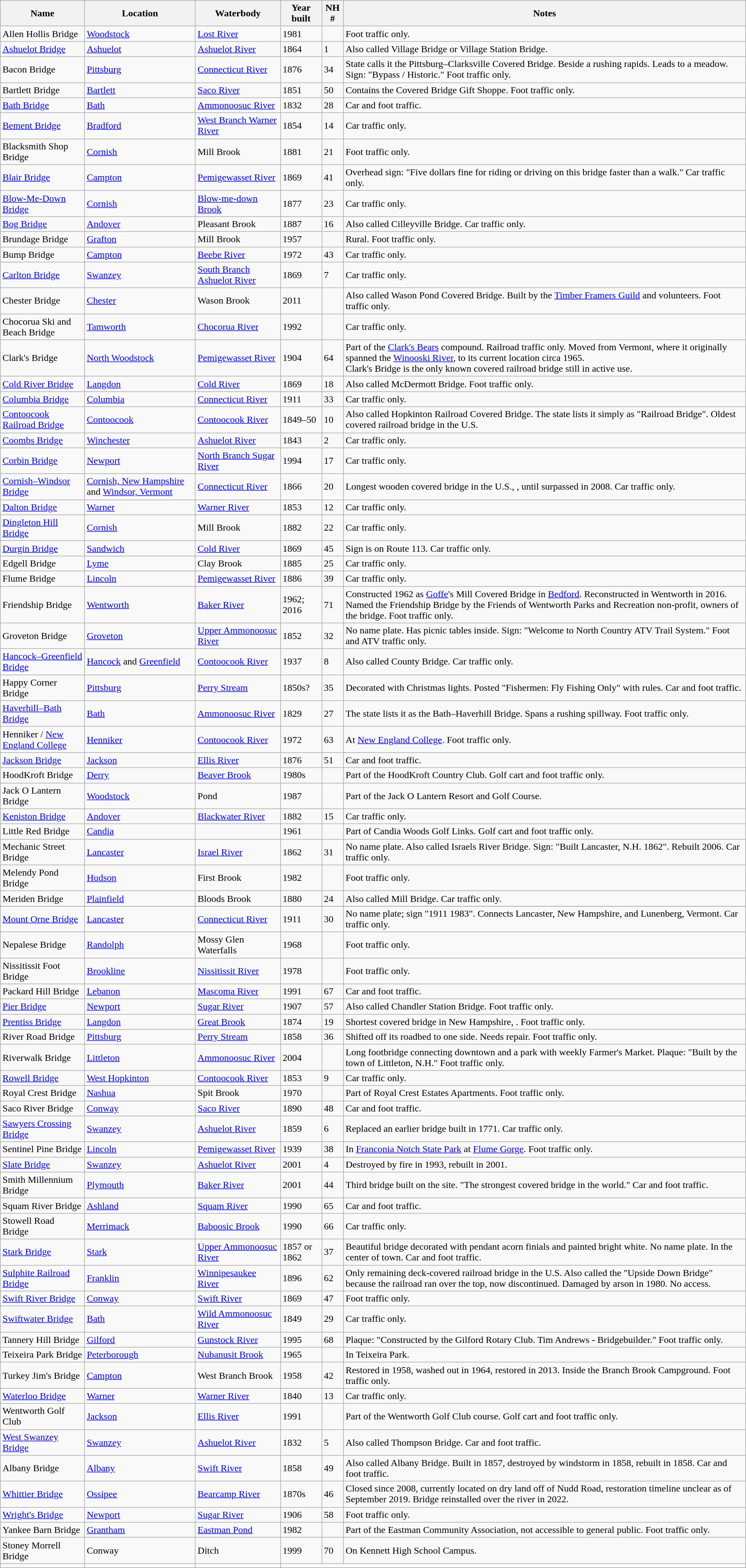<table class="wikitable sortable">
<tr>
<th>Name</th>
<th>Location</th>
<th>Waterbody</th>
<th>Year built</th>
<th>NH #</th>
<th>Notes</th>
</tr>
<tr>
<td>Allen Hollis Bridge</td>
<td><a href='#'>Woodstock</a></td>
<td><a href='#'>Lost River</a></td>
<td>1981</td>
<td></td>
<td>Foot traffic only.</td>
</tr>
<tr>
<td><a href='#'>Ashuelot Bridge</a></td>
<td><a href='#'>Ashuelot</a></td>
<td><a href='#'>Ashuelot River</a></td>
<td>1864</td>
<td>1</td>
<td>Also called Village Bridge or Village Station Bridge.</td>
</tr>
<tr>
<td>Bacon Bridge</td>
<td><a href='#'>Pittsburg</a></td>
<td><a href='#'>Connecticut River</a></td>
<td>1876</td>
<td>34</td>
<td>State calls it the Pittsburg–Clarksville Covered Bridge.  Beside a rushing rapids.  Leads to a meadow.  Sign: "Bypass / Historic."  Foot traffic only.</td>
</tr>
<tr>
<td>Bartlett Bridge</td>
<td><a href='#'>Bartlett</a></td>
<td><a href='#'>Saco River</a></td>
<td>1851</td>
<td>50</td>
<td>Contains the Covered Bridge Gift Shoppe.  Foot traffic only.</td>
</tr>
<tr>
<td><a href='#'>Bath Bridge</a></td>
<td><a href='#'>Bath</a></td>
<td><a href='#'>Ammonoosuc River</a></td>
<td>1832</td>
<td>28</td>
<td>Car and foot traffic.</td>
</tr>
<tr>
<td><a href='#'>Bement Bridge</a></td>
<td><a href='#'>Bradford</a></td>
<td><a href='#'>West Branch Warner River</a></td>
<td>1854</td>
<td>14</td>
<td>Car traffic only.</td>
</tr>
<tr>
<td>Blacksmith Shop Bridge</td>
<td><a href='#'>Cornish</a></td>
<td>Mill Brook</td>
<td>1881</td>
<td>21</td>
<td>Foot traffic only.</td>
</tr>
<tr>
<td><a href='#'>Blair Bridge</a></td>
<td><a href='#'>Campton</a></td>
<td><a href='#'>Pemigewasset River</a></td>
<td>1869</td>
<td>41</td>
<td>Overhead sign: "Five dollars fine for riding or driving on this bridge faster than a walk."  Car traffic only.</td>
</tr>
<tr>
<td><a href='#'>Blow-Me-Down Bridge</a></td>
<td><a href='#'>Cornish</a></td>
<td><a href='#'>Blow-me-down Brook</a></td>
<td>1877</td>
<td>23</td>
<td>Car traffic only.</td>
</tr>
<tr>
<td><a href='#'>Bog Bridge</a></td>
<td><a href='#'>Andover</a></td>
<td>Pleasant Brook</td>
<td>1887</td>
<td>16</td>
<td>Also called Cilleyville Bridge.  Car traffic only.</td>
</tr>
<tr>
<td>Brundage Bridge</td>
<td><a href='#'>Grafton</a></td>
<td>Mill Brook</td>
<td>1957</td>
<td></td>
<td>Rural.  Foot traffic only.</td>
</tr>
<tr>
<td>Bump  Bridge</td>
<td><a href='#'>Campton</a></td>
<td><a href='#'>Beebe River</a></td>
<td>1972</td>
<td>43</td>
<td>Car traffic only.</td>
</tr>
<tr>
<td><a href='#'>Carlton Bridge</a></td>
<td><a href='#'>Swanzey</a></td>
<td><a href='#'>South Branch Ashuelot River</a></td>
<td>1869</td>
<td>7</td>
<td>Car traffic only.</td>
</tr>
<tr>
<td>Chester  Bridge</td>
<td><a href='#'>Chester</a></td>
<td>Wason Brook</td>
<td>2011</td>
<td></td>
<td>Also called Wason Pond Covered Bridge.  Built by the <a href='#'>Timber Framers Guild</a> and volunteers.  Foot traffic only.</td>
</tr>
<tr>
<td>Chocorua Ski and Beach Bridge</td>
<td><a href='#'>Tamworth</a></td>
<td><a href='#'>Chocorua River</a></td>
<td>1992</td>
<td></td>
<td>Car traffic only.</td>
</tr>
<tr>
<td>Clark's Bridge</td>
<td><a href='#'>North Woodstock</a></td>
<td><a href='#'>Pemigewasset River</a></td>
<td>1904</td>
<td>64</td>
<td>Part of the <a href='#'>Clark's Bears</a> compound.  Railroad traffic only. Moved from Vermont, where it originally spanned the <a href='#'>Winooski River</a>, to its current location circa 1965.<br>Clark's Bridge is the only known covered railroad bridge still in active use.</td>
</tr>
<tr>
<td><a href='#'>Cold River Bridge</a></td>
<td><a href='#'>Langdon</a></td>
<td><a href='#'>Cold River</a></td>
<td>1869</td>
<td>18</td>
<td>Also called McDermott Bridge.  Foot traffic only.</td>
</tr>
<tr>
<td><a href='#'>Columbia Bridge</a></td>
<td><a href='#'>Columbia</a></td>
<td><a href='#'>Connecticut River</a></td>
<td>1911</td>
<td>33</td>
<td>Car traffic only.</td>
</tr>
<tr>
<td><a href='#'>Contoocook Railroad Bridge</a></td>
<td><a href='#'>Contoocook</a></td>
<td><a href='#'>Contoocook River</a></td>
<td>1849–50</td>
<td>10</td>
<td>Also called Hopkinton Railroad Covered Bridge.  The state lists it simply as "Railroad Bridge".  Oldest covered railroad bridge in the U.S.</td>
</tr>
<tr>
<td><a href='#'>Coombs Bridge</a></td>
<td><a href='#'>Winchester</a></td>
<td><a href='#'>Ashuelot River</a></td>
<td>1843</td>
<td>2</td>
<td>Car traffic only.</td>
</tr>
<tr>
<td><a href='#'>Corbin Bridge</a></td>
<td><a href='#'>Newport</a></td>
<td><a href='#'>North Branch Sugar River</a></td>
<td>1994</td>
<td>17</td>
<td>Car traffic only.</td>
</tr>
<tr>
<td><a href='#'>Cornish–Windsor Bridge</a></td>
<td><a href='#'>Cornish, New Hampshire</a> and <a href='#'>Windsor, Vermont</a></td>
<td><a href='#'>Connecticut River</a></td>
<td>1866</td>
<td>20</td>
<td>Longest wooden covered bridge in the U.S., , until surpassed in 2008. Car traffic only.</td>
</tr>
<tr>
<td><a href='#'>Dalton Bridge</a></td>
<td><a href='#'>Warner</a></td>
<td><a href='#'>Warner River</a></td>
<td>1853</td>
<td>12</td>
<td>Car traffic only.</td>
</tr>
<tr>
<td><a href='#'>Dingleton Hill Bridge</a></td>
<td><a href='#'>Cornish</a></td>
<td>Mill Brook</td>
<td>1882</td>
<td>22</td>
<td>Car traffic only.</td>
</tr>
<tr>
<td><a href='#'>Durgin Bridge</a></td>
<td><a href='#'>Sandwich</a></td>
<td><a href='#'>Cold River</a></td>
<td>1869</td>
<td>45</td>
<td>Sign is on Route 113.  Car traffic only.</td>
</tr>
<tr>
<td>Edgell Bridge</td>
<td><a href='#'>Lyme</a></td>
<td>Clay Brook</td>
<td>1885</td>
<td>25</td>
<td>Car traffic only.</td>
</tr>
<tr>
<td>Flume  Bridge</td>
<td><a href='#'>Lincoln</a></td>
<td><a href='#'>Pemigewasset River</a></td>
<td>1886</td>
<td>39</td>
<td>Car traffic only.</td>
</tr>
<tr>
<td>Friendship Bridge</td>
<td><a href='#'>Wentworth</a></td>
<td><a href='#'>Baker River</a></td>
<td>1962; 2016</td>
<td>71</td>
<td>Constructed 1962 as <a href='#'>Goffe</a>'s Mill Covered Bridge in <a href='#'>Bedford</a>. Reconstructed in Wentworth in 2016. Named the Friendship Bridge by the Friends of Wentworth Parks and Recreation non-profit, owners of the bridge.  Foot traffic only.</td>
</tr>
<tr>
<td>Groveton Bridge</td>
<td><a href='#'>Groveton</a></td>
<td><a href='#'>Upper Ammonoosuc River</a></td>
<td>1852</td>
<td>32</td>
<td>No name plate.  Has picnic tables inside.  Sign: "Welcome to North Country ATV Trail System."  Foot and ATV traffic only.</td>
</tr>
<tr>
<td><a href='#'>Hancock–Greenfield Bridge</a></td>
<td><a href='#'>Hancock</a> and <a href='#'>Greenfield</a></td>
<td><a href='#'>Contoocook River</a></td>
<td>1937</td>
<td>8</td>
<td>Also called County Bridge.  Car traffic only.</td>
</tr>
<tr>
<td>Happy Corner Bridge</td>
<td><a href='#'>Pittsburg</a></td>
<td><a href='#'>Perry Stream</a></td>
<td>1850s?</td>
<td>35</td>
<td>Decorated with Christmas lights.  Posted "Fishermen: Fly Fishing Only" with rules.  Car and foot traffic.</td>
</tr>
<tr>
<td><a href='#'>Haverhill–Bath Bridge</a></td>
<td><a href='#'>Bath</a></td>
<td><a href='#'>Ammonoosuc River</a></td>
<td>1829</td>
<td>27</td>
<td>The state lists it as the Bath–Haverhill Bridge.  Spans a rushing spillway.  Foot traffic only.</td>
</tr>
<tr>
<td>Henniker / <a href='#'>New England College</a></td>
<td><a href='#'>Henniker</a></td>
<td><a href='#'>Contoocook River</a></td>
<td>1972</td>
<td>63</td>
<td>At <a href='#'>New England College</a>.  Foot traffic only.</td>
</tr>
<tr>
<td><a href='#'>Jackson Bridge</a></td>
<td><a href='#'>Jackson</a></td>
<td><a href='#'>Ellis River</a></td>
<td>1876</td>
<td>51</td>
<td>Car and foot traffic.</td>
</tr>
<tr>
<td>HoodKroft Bridge</td>
<td><a href='#'>Derry</a></td>
<td><a href='#'>Beaver Brook</a></td>
<td>1980s</td>
<td></td>
<td>Part of the HoodKroft Country Club.  Golf cart and foot traffic only.</td>
</tr>
<tr>
<td>Jack O Lantern Bridge</td>
<td><a href='#'>Woodstock</a></td>
<td>Pond</td>
<td>1987</td>
<td></td>
<td>Part of the Jack O Lantern Resort and Golf Course.</td>
</tr>
<tr>
<td><a href='#'>Keniston Bridge</a></td>
<td><a href='#'>Andover</a></td>
<td><a href='#'>Blackwater River</a></td>
<td>1882</td>
<td>15</td>
<td>Car traffic only.</td>
</tr>
<tr>
<td>Little Red Bridge</td>
<td><a href='#'>Candia</a></td>
<td></td>
<td>1961</td>
<td></td>
<td>Part of Candia Woods Golf Links.  Golf cart and foot traffic only.</td>
</tr>
<tr>
<td>Mechanic Street Bridge</td>
<td><a href='#'>Lancaster</a></td>
<td><a href='#'>Israel River</a></td>
<td>1862</td>
<td>31</td>
<td>No name plate.  Also called Israels River Bridge.  Sign: "Built Lancaster, N.H. 1862".  Rebuilt 2006.  Car traffic only.</td>
</tr>
<tr>
<td>Melendy Pond Bridge</td>
<td><a href='#'>Hudson</a></td>
<td>First Brook</td>
<td>1982</td>
<td></td>
<td>Foot traffic only.</td>
</tr>
<tr>
<td>Meriden Bridge</td>
<td><a href='#'>Plainfield</a></td>
<td>Bloods Brook</td>
<td>1880</td>
<td>24</td>
<td>Also called Mill Bridge.  Car traffic only.</td>
</tr>
<tr>
</tr>
<tr>
<td><a href='#'>Mount Orne Bridge</a></td>
<td><a href='#'>Lancaster</a></td>
<td><a href='#'>Connecticut River</a></td>
<td>1911</td>
<td>30</td>
<td>No name plate; sign "1911 1983". Connects Lancaster, New Hampshire, and Lunenberg, Vermont. Car traffic only.</td>
</tr>
<tr>
<td>Nepalese Bridge</td>
<td><a href='#'>Randolph</a></td>
<td>Mossy Glen Waterfalls</td>
<td>1968</td>
<td></td>
<td>Foot traffic only.</td>
</tr>
<tr>
<td>Nissitissit Foot Bridge</td>
<td><a href='#'>Brookline</a></td>
<td><a href='#'>Nissitissit River</a></td>
<td>1978</td>
<td></td>
<td>Foot traffic only.</td>
</tr>
<tr>
<td>Packard Hill Bridge</td>
<td><a href='#'>Lebanon</a></td>
<td><a href='#'>Mascoma River</a></td>
<td>1991</td>
<td>67</td>
<td>Car and foot traffic.</td>
</tr>
<tr>
<td><a href='#'>Pier Bridge</a></td>
<td><a href='#'>Newport</a></td>
<td><a href='#'>Sugar River</a></td>
<td>1907</td>
<td>57</td>
<td>Also called Chandler Station Bridge.  Foot traffic only.</td>
</tr>
<tr>
<td><a href='#'>Prentiss Bridge</a></td>
<td><a href='#'>Langdon</a></td>
<td><a href='#'>Great Brook</a></td>
<td>1874</td>
<td>19</td>
<td>Shortest covered bridge in New Hampshire, .  Foot traffic only.</td>
</tr>
<tr>
<td>River Road Bridge</td>
<td><a href='#'>Pittsburg</a></td>
<td><a href='#'>Perry Stream</a></td>
<td>1858</td>
<td>36</td>
<td>Shifted off its roadbed to one side.  Needs repair.  Foot traffic only.</td>
</tr>
<tr>
<td>Riverwalk Bridge</td>
<td><a href='#'>Littleton</a></td>
<td><a href='#'>Ammonoosuc River</a></td>
<td>2004</td>
<td></td>
<td>Long footbridge connecting downtown and a park with weekly Farmer's Market.  Plaque: "Built by the town of Littleton, N.H."  Foot traffic only.</td>
</tr>
<tr>
<td><a href='#'>Rowell Bridge</a></td>
<td><a href='#'>West Hopkinton</a></td>
<td><a href='#'>Contoocook River</a></td>
<td>1853</td>
<td>9</td>
<td>Car traffic only.</td>
</tr>
<tr>
<td>Royal Crest Bridge</td>
<td><a href='#'>Nashua</a></td>
<td>Spit Brook</td>
<td>1970</td>
<td></td>
<td>Part of Royal Crest Estates Apartments.  Foot traffic only.</td>
</tr>
<tr>
<td>Saco River Bridge</td>
<td><a href='#'>Conway</a></td>
<td><a href='#'>Saco River</a></td>
<td>1890</td>
<td>48</td>
<td>Car and foot traffic.</td>
</tr>
<tr>
<td><a href='#'>Sawyers Crossing Bridge</a></td>
<td><a href='#'>Swanzey</a></td>
<td><a href='#'>Ashuelot River</a></td>
<td>1859</td>
<td>6</td>
<td>Replaced an earlier bridge built in 1771.  Car traffic only.</td>
</tr>
<tr>
<td>Sentinel Pine Bridge</td>
<td><a href='#'>Lincoln</a></td>
<td><a href='#'>Pemigewasset River</a></td>
<td>1939</td>
<td>38</td>
<td>In <a href='#'>Franconia Notch State Park</a> at <a href='#'>Flume Gorge</a>.  Foot traffic only.</td>
</tr>
<tr>
<td><a href='#'>Slate Bridge</a></td>
<td><a href='#'>Swanzey</a></td>
<td><a href='#'>Ashuelot River</a></td>
<td>2001</td>
<td>4</td>
<td>Destroyed by fire in 1993, rebuilt in 2001.</td>
</tr>
<tr>
<td>Smith Millennium Bridge</td>
<td><a href='#'>Plymouth</a></td>
<td><a href='#'>Baker River</a></td>
<td>2001</td>
<td>44</td>
<td>Third bridge built on the site.  "The strongest covered bridge in the world." Car and foot traffic.</td>
</tr>
<tr>
<td>Squam River Bridge</td>
<td><a href='#'>Ashland</a></td>
<td><a href='#'>Squam River</a></td>
<td>1990</td>
<td>65</td>
<td>Car and foot traffic.</td>
</tr>
<tr>
<td>Stowell Road Bridge</td>
<td><a href='#'>Merrimack</a></td>
<td><a href='#'>Baboosic Brook</a></td>
<td>1990</td>
<td>66</td>
<td>Car traffic only.</td>
</tr>
<tr>
<td><a href='#'>Stark Bridge</a></td>
<td><a href='#'>Stark</a></td>
<td><a href='#'>Upper Ammonoosuc River</a></td>
<td>1857 or 1862</td>
<td>37</td>
<td>Beautiful bridge decorated with pendant acorn finials and painted bright white.  No name plate.  In the center of town.  Car and foot traffic.</td>
</tr>
<tr>
<td><a href='#'>Sulphite Railroad Bridge</a></td>
<td><a href='#'>Franklin</a></td>
<td><a href='#'>Winnipesaukee River</a></td>
<td>1896</td>
<td>62</td>
<td>Only remaining deck-covered railroad bridge in the U.S.  Also called the "Upside Down Bridge" because the railroad ran over the top, now discontinued.  Damaged by arson in 1980.  No access.</td>
</tr>
<tr>
<td><a href='#'>Swift River Bridge</a></td>
<td><a href='#'>Conway</a></td>
<td><a href='#'>Swift River</a></td>
<td>1869</td>
<td>47</td>
<td>Foot traffic only.</td>
</tr>
<tr>
<td><a href='#'>Swiftwater Bridge</a></td>
<td><a href='#'>Bath</a></td>
<td><a href='#'>Wild Ammonoosuc River</a></td>
<td>1849</td>
<td>29</td>
<td>Car traffic only.</td>
</tr>
<tr>
<td>Tannery Hill Bridge</td>
<td><a href='#'>Gilford</a></td>
<td><a href='#'>Gunstock River</a></td>
<td>1995</td>
<td>68</td>
<td>Plaque: "Constructed by the Gilford Rotary Club.  Tim Andrews - Bridgebuilder."  Foot traffic only.</td>
</tr>
<tr>
<td>Teixeira Park Bridge</td>
<td><a href='#'>Peterborough</a></td>
<td><a href='#'>Nubanusit Brook</a></td>
<td>1965</td>
<td></td>
<td>In Teixeira Park.</td>
</tr>
<tr>
<td>Turkey Jim's Bridge</td>
<td><a href='#'>Campton</a></td>
<td>West Branch Brook</td>
<td>1958</td>
<td>42</td>
<td>Restored in 1958, washed out in 1964, restored in 2013.  Inside the Branch Brook Campground.  Foot traffic only.</td>
</tr>
<tr>
<td><a href='#'>Waterloo Bridge</a></td>
<td><a href='#'>Warner</a></td>
<td><a href='#'>Warner River</a></td>
<td>1840</td>
<td>13</td>
<td>Car traffic only.</td>
</tr>
<tr>
<td>Wentworth Golf Club</td>
<td><a href='#'>Jackson</a></td>
<td><a href='#'>Ellis River</a></td>
<td>1991</td>
<td></td>
<td>Part of the Wentworth Golf Club course.  Golf cart and foot traffic only.</td>
</tr>
<tr>
<td><a href='#'>West Swanzey Bridge</a></td>
<td><a href='#'>Swanzey</a></td>
<td><a href='#'>Ashuelot River</a></td>
<td>1832</td>
<td>5</td>
<td>Also called Thompson Bridge.  Car and foot traffic.</td>
</tr>
<tr>
<td>Albany Bridge</td>
<td><a href='#'>Albany</a></td>
<td><a href='#'>Swift River</a></td>
<td>1858</td>
<td>49</td>
<td>Also called Albany Bridge.  Built in 1857, destroyed by windstorm in 1858, rebuilt in 1858.  Car and foot traffic.</td>
</tr>
<tr>
<td><a href='#'>Whittier Bridge</a></td>
<td><a href='#'>Ossipee</a></td>
<td><a href='#'>Bearcamp River</a></td>
<td>1870s</td>
<td>46</td>
<td>Closed since 2008, currently located on dry land off of Nudd Road, restoration timeline unclear as of September 2019. Bridge reinstalled over the river in 2022.</td>
</tr>
<tr>
<td><a href='#'>Wright's Bridge</a></td>
<td><a href='#'>Newport</a></td>
<td><a href='#'>Sugar River</a></td>
<td>1906</td>
<td>58</td>
<td>Foot traffic only.</td>
</tr>
<tr>
<td>Yankee Barn Bridge</td>
<td><a href='#'>Grantham</a></td>
<td><a href='#'>Eastman Pond</a></td>
<td>1982</td>
<td></td>
<td>Part of the Eastman Community Association, not accessible to general public.  Foot traffic only.</td>
</tr>
<tr>
<td>Stoney Morrell Bridge</td>
<td>Conway</td>
<td>Ditch</td>
<td>1999</td>
<td>70</td>
<td>On Kennett High School Campus.</td>
</tr>
<tr>
<td></td>
<td></td>
<td></td>
</tr>
</table>
